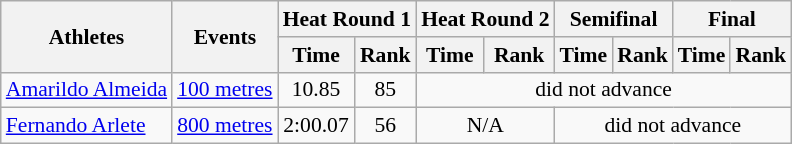<table class=wikitable style=font-size:90%>
<tr>
<th rowspan=2>Athletes</th>
<th rowspan=2>Events</th>
<th colspan=2>Heat Round 1</th>
<th colspan=2>Heat Round 2</th>
<th colspan=2>Semifinal</th>
<th colspan=2>Final</th>
</tr>
<tr>
<th>Time</th>
<th>Rank</th>
<th>Time</th>
<th>Rank</th>
<th>Time</th>
<th>Rank</th>
<th>Time</th>
<th>Rank</th>
</tr>
<tr>
<td><a href='#'>Amarildo Almeida</a></td>
<td><a href='#'>100 metres</a></td>
<td align=center>10.85</td>
<td align=center>85</td>
<td align=center colspan=6>did not advance</td>
</tr>
<tr>
<td><a href='#'>Fernando Arlete</a></td>
<td><a href='#'>800 metres</a></td>
<td align=center>2:00.07</td>
<td align=center>56</td>
<td align=center colspan=2>N/A</td>
<td align=center colspan=4>did not advance</td>
</tr>
</table>
